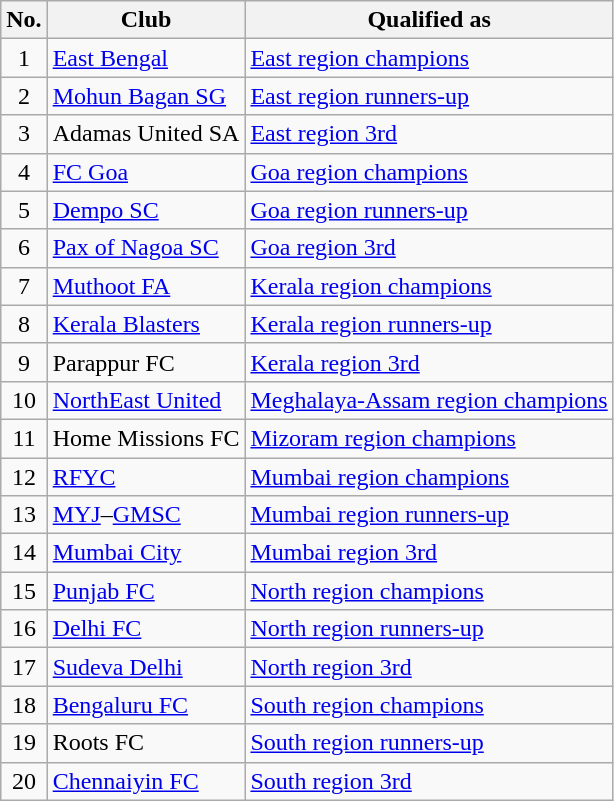<table class=wikitable>
<tr>
<th>No.</th>
<th>Club</th>
<th>Qualified as</th>
</tr>
<tr>
<td align="center">1</td>
<td><a href='#'>East Bengal</a></td>
<td><a href='#'>East region champions</a></td>
</tr>
<tr>
<td align="center">2</td>
<td><a href='#'>Mohun Bagan SG</a></td>
<td><a href='#'>East region runners-up</a></td>
</tr>
<tr>
<td align="center">3</td>
<td>Adamas United SA</td>
<td><a href='#'>East region 3rd</a></td>
</tr>
<tr>
<td align="center">4</td>
<td><a href='#'>FC Goa</a></td>
<td><a href='#'>Goa region champions</a></td>
</tr>
<tr>
<td align="center">5</td>
<td><a href='#'>Dempo SC</a></td>
<td><a href='#'>Goa region runners-up</a></td>
</tr>
<tr>
<td align="center">6</td>
<td><a href='#'>Pax of Nagoa SC</a></td>
<td><a href='#'>Goa region 3rd</a></td>
</tr>
<tr>
<td align="center">7</td>
<td><a href='#'>Muthoot FA</a></td>
<td><a href='#'>Kerala region champions</a></td>
</tr>
<tr>
<td align="center">8</td>
<td><a href='#'>Kerala Blasters</a></td>
<td><a href='#'>Kerala region runners-up</a></td>
</tr>
<tr>
<td align="center">9</td>
<td>Parappur FC</td>
<td><a href='#'>Kerala region 3rd</a></td>
</tr>
<tr>
<td align="center">10</td>
<td><a href='#'>NorthEast United</a></td>
<td><a href='#'>Meghalaya-Assam region champions</a></td>
</tr>
<tr>
<td align="center">11</td>
<td>Home Missions FC</td>
<td><a href='#'>Mizoram region champions</a></td>
</tr>
<tr>
<td align="center">12</td>
<td><a href='#'>RFYC</a></td>
<td><a href='#'>Mumbai region champions</a></td>
</tr>
<tr>
<td align="center">13</td>
<td><a href='#'>MYJ</a>–<a href='#'>GMSC</a></td>
<td><a href='#'>Mumbai region runners-up</a></td>
</tr>
<tr>
<td align="center">14</td>
<td><a href='#'>Mumbai City</a></td>
<td><a href='#'>Mumbai region 3rd</a></td>
</tr>
<tr>
<td align="center">15</td>
<td><a href='#'>Punjab FC</a></td>
<td><a href='#'>North region champions</a></td>
</tr>
<tr>
<td align="center">16</td>
<td><a href='#'>Delhi FC</a></td>
<td><a href='#'>North region runners-up</a></td>
</tr>
<tr>
<td align="center">17</td>
<td><a href='#'>Sudeva Delhi</a></td>
<td><a href='#'>North region 3rd</a></td>
</tr>
<tr>
<td align="center">18</td>
<td><a href='#'>Bengaluru FC</a></td>
<td><a href='#'>South region champions</a></td>
</tr>
<tr>
<td align="center">19</td>
<td>Roots FC</td>
<td><a href='#'>South region runners-up</a></td>
</tr>
<tr>
<td align="center">20</td>
<td><a href='#'>Chennaiyin FC</a></td>
<td><a href='#'>South region 3rd</a></td>
</tr>
</table>
